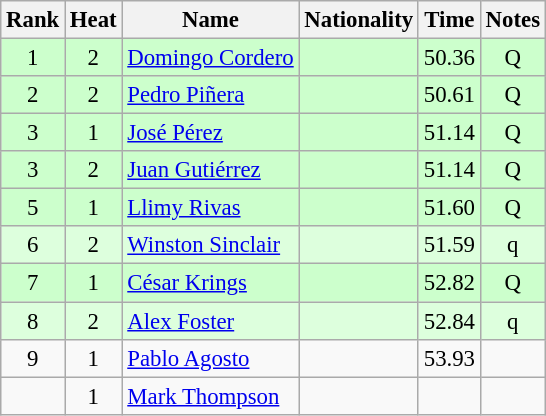<table class="wikitable sortable" style="text-align:center; font-size:95%">
<tr>
<th>Rank</th>
<th>Heat</th>
<th>Name</th>
<th>Nationality</th>
<th>Time</th>
<th>Notes</th>
</tr>
<tr bgcolor=ccffcc>
<td>1</td>
<td>2</td>
<td align=left><a href='#'>Domingo Cordero</a></td>
<td align=left></td>
<td>50.36</td>
<td>Q</td>
</tr>
<tr bgcolor=ccffcc>
<td>2</td>
<td>2</td>
<td align=left><a href='#'>Pedro Piñera</a></td>
<td align=left></td>
<td>50.61</td>
<td>Q</td>
</tr>
<tr bgcolor=ccffcc>
<td>3</td>
<td>1</td>
<td align=left><a href='#'>José Pérez</a></td>
<td align=left></td>
<td>51.14</td>
<td>Q</td>
</tr>
<tr bgcolor=ccffcc>
<td>3</td>
<td>2</td>
<td align=left><a href='#'>Juan Gutiérrez</a></td>
<td align=left></td>
<td>51.14</td>
<td>Q</td>
</tr>
<tr bgcolor=ccffcc>
<td>5</td>
<td>1</td>
<td align=left><a href='#'>Llimy Rivas</a></td>
<td align=left></td>
<td>51.60</td>
<td>Q</td>
</tr>
<tr bgcolor=ddffdd>
<td>6</td>
<td>2</td>
<td align=left><a href='#'>Winston Sinclair</a></td>
<td align=left></td>
<td>51.59</td>
<td>q</td>
</tr>
<tr bgcolor=ccffcc>
<td>7</td>
<td>1</td>
<td align=left><a href='#'>César Krings</a></td>
<td align=left></td>
<td>52.82</td>
<td>Q</td>
</tr>
<tr bgcolor=ddffdd>
<td>8</td>
<td>2</td>
<td align=left><a href='#'>Alex Foster</a></td>
<td align=left></td>
<td>52.84</td>
<td>q</td>
</tr>
<tr>
<td>9</td>
<td>1</td>
<td align=left><a href='#'>Pablo Agosto</a></td>
<td align=left></td>
<td>53.93</td>
<td></td>
</tr>
<tr>
<td></td>
<td>1</td>
<td align=left><a href='#'>Mark Thompson</a></td>
<td align=left></td>
<td></td>
<td></td>
</tr>
</table>
